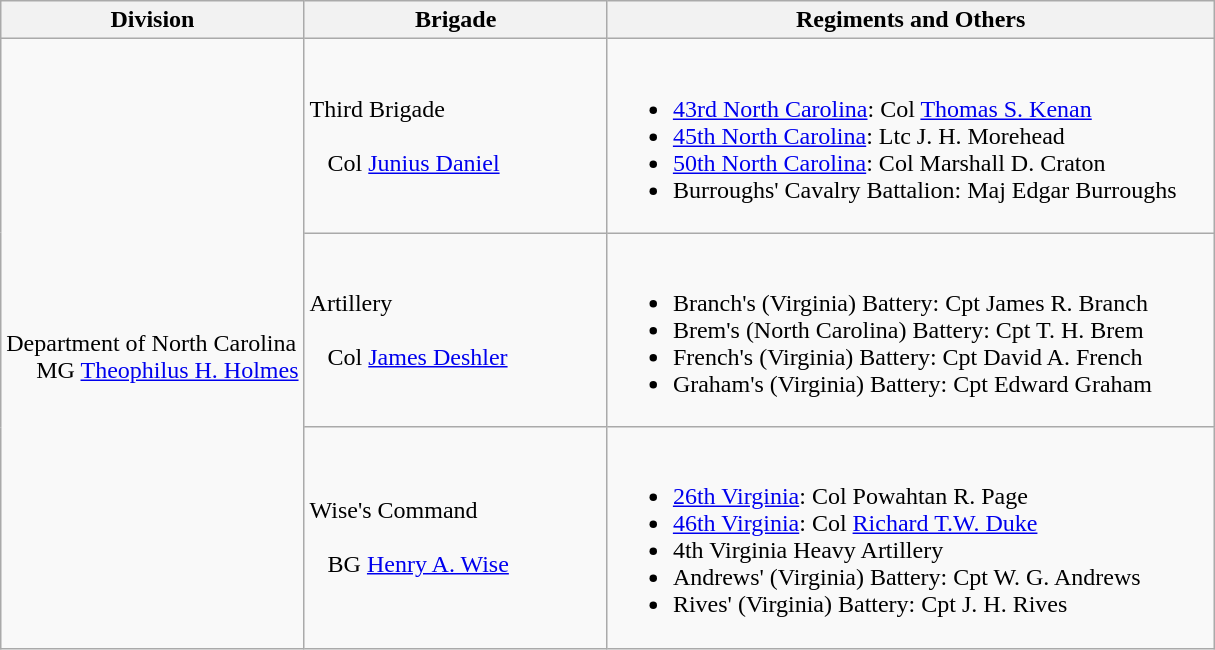<table class="wikitable">
<tr>
<th width=25%>Division</th>
<th width=25%>Brigade</th>
<th>Regiments and Others</th>
</tr>
<tr>
<td rowspan=3><br>Department of North Carolina
<br>    
MG <a href='#'>Theophilus H. Holmes</a></td>
<td>Third Brigade<br><br>  
Col <a href='#'>Junius Daniel</a></td>
<td><br><ul><li><a href='#'>43rd North Carolina</a>: Col <a href='#'>Thomas S. Kenan</a></li><li><a href='#'>45th North Carolina</a>: Ltc J. H. Morehead</li><li><a href='#'>50th North Carolina</a>: Col Marshall D. Craton</li><li>Burroughs' Cavalry Battalion: Maj Edgar Burroughs</li></ul></td>
</tr>
<tr>
<td>Artillery<br><br>  
Col <a href='#'>James Deshler</a></td>
<td><br><ul><li>Branch's (Virginia) Battery: Cpt James R. Branch</li><li>Brem's (North Carolina) Battery: Cpt T. H. Brem</li><li>French's (Virginia) Battery: Cpt David A. French</li><li>Graham's (Virginia) Battery: Cpt Edward Graham</li></ul></td>
</tr>
<tr>
<td>Wise's Command<br><br>  
BG <a href='#'>Henry A. Wise</a></td>
<td><br><ul><li><a href='#'>26th Virginia</a>: Col Powahtan R. Page</li><li><a href='#'>46th Virginia</a>: Col <a href='#'>Richard T.W. Duke</a></li><li>4th Virginia Heavy Artillery</li><li>Andrews' (Virginia) Battery: Cpt W. G. Andrews</li><li>Rives' (Virginia) Battery: Cpt J. H. Rives</li></ul></td>
</tr>
</table>
